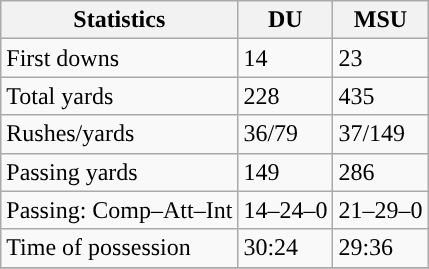<table class="wikitable" style="float: left;">
<tr>
<th>Statistics</th>
<th>DU</th>
<th>MSU</th>
</tr>
<tr>
<td>First downs</td>
<td>14</td>
<td>23</td>
</tr>
<tr>
<td>Total yards</td>
<td>228</td>
<td>435</td>
</tr>
<tr>
<td>Rushes/yards</td>
<td>36/79</td>
<td>37/149</td>
</tr>
<tr>
<td>Passing yards</td>
<td>149</td>
<td>286</td>
</tr>
<tr>
<td>Passing: Comp–Att–Int</td>
<td>14–24–0</td>
<td>21–29–0</td>
</tr>
<tr>
<td>Time of possession</td>
<td>30:24</td>
<td>29:36</td>
</tr>
<tr>
</tr>
</table>
